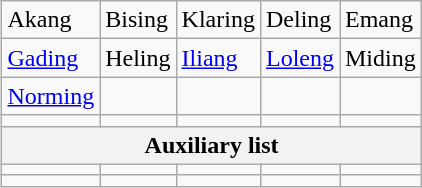<table class="wikitable" align=right>
<tr>
<td>Akang</td>
<td>Bising</td>
<td>Klaring</td>
<td>Deling</td>
<td>Emang</td>
</tr>
<tr>
<td><a href='#'>Gading</a></td>
<td>Heling</td>
<td><a href='#'>Iliang</a></td>
<td><a href='#'>Loleng</a></td>
<td>Miding</td>
</tr>
<tr>
<td><a href='#'>Norming</a></td>
<td></td>
<td></td>
<td></td>
<td></td>
</tr>
<tr>
<td></td>
<td></td>
<td></td>
<td></td>
<td></td>
</tr>
<tr>
<th colspan=5>Auxiliary list</th>
</tr>
<tr>
<td></td>
<td></td>
<td></td>
<td></td>
<td></td>
</tr>
<tr>
<td></td>
<td></td>
<td></td>
<td></td>
<td></td>
</tr>
</table>
